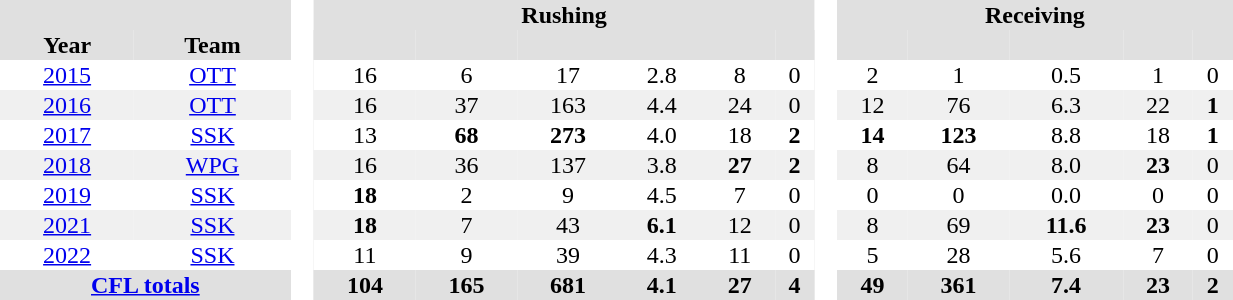<table BORDER="0" CELLPADDING="1" CELLSPACING="0" width="65%" style="text-align:center">
<tr bgcolor="#e0e0e0">
<th colspan="2"></th>
<th rowspan="101" bgcolor="#ffffff"> </th>
<th colspan="6">Rushing</th>
<th rowspan="101" bgcolor="#ffffff"> </th>
<th colspan="5">Receiving</th>
</tr>
<tr bgcolor="#e0e0e0">
<th>Year</th>
<th>Team</th>
<th></th>
<th></th>
<th></th>
<th></th>
<th></th>
<th></th>
<th></th>
<th></th>
<th></th>
<th></th>
<th></th>
</tr>
<tr ALIGN="center">
<td><a href='#'>2015</a></td>
<td><a href='#'>OTT</a></td>
<td>16</td>
<td>6</td>
<td>17</td>
<td>2.8</td>
<td>8</td>
<td>0</td>
<td>2</td>
<td>1</td>
<td>0.5</td>
<td>1</td>
<td>0</td>
</tr>
<tr ALIGN="center" bgcolor="#f0f0f0">
<td><a href='#'>2016</a></td>
<td><a href='#'>OTT</a></td>
<td>16</td>
<td>37</td>
<td>163</td>
<td>4.4</td>
<td>24</td>
<td>0</td>
<td>12</td>
<td>76</td>
<td>6.3</td>
<td>22</td>
<td><strong>1</strong></td>
</tr>
<tr ALIGN="center">
<td><a href='#'>2017</a></td>
<td><a href='#'>SSK</a></td>
<td>13</td>
<td><strong>68</strong></td>
<td><strong>273</strong></td>
<td>4.0</td>
<td>18</td>
<td><strong>2</strong></td>
<td><strong>14</strong></td>
<td><strong>123</strong></td>
<td>8.8</td>
<td>18</td>
<td><strong>1</strong></td>
</tr>
<tr ALIGN="center" bgcolor="#f0f0f0">
<td><a href='#'>2018</a></td>
<td><a href='#'>WPG</a></td>
<td>16</td>
<td>36</td>
<td>137</td>
<td>3.8</td>
<td><strong>27</strong></td>
<td><strong>2</strong></td>
<td>8</td>
<td>64</td>
<td>8.0</td>
<td><strong>23</strong></td>
<td>0</td>
</tr>
<tr ALIGN="center">
<td><a href='#'>2019</a></td>
<td><a href='#'>SSK</a></td>
<td><strong>18</strong></td>
<td>2</td>
<td>9</td>
<td>4.5</td>
<td>7</td>
<td>0</td>
<td>0</td>
<td>0</td>
<td>0.0</td>
<td>0</td>
<td>0</td>
</tr>
<tr ALIGN="center" bgcolor="#f0f0f0">
<td><a href='#'>2021</a></td>
<td><a href='#'>SSK</a></td>
<td><strong>18</strong></td>
<td>7</td>
<td>43</td>
<td><strong>6.1</strong></td>
<td>12</td>
<td>0</td>
<td>8</td>
<td>69</td>
<td><strong>11.6</strong></td>
<td><strong>23</strong></td>
<td>0</td>
</tr>
<tr ALIGN="center">
<td><a href='#'>2022</a></td>
<td><a href='#'>SSK</a></td>
<td>11</td>
<td>9</td>
<td>39</td>
<td>4.3</td>
<td>11</td>
<td>0</td>
<td>5</td>
<td>28</td>
<td>5.6</td>
<td>7</td>
<td>0</td>
</tr>
<tr bgcolor="#e0e0e0">
<th colspan="2"><a href='#'>CFL totals</a></th>
<th>104</th>
<th>165</th>
<th>681</th>
<th>4.1</th>
<th>27</th>
<th>4</th>
<th>49</th>
<th>361</th>
<th>7.4</th>
<th>23</th>
<th>2</th>
</tr>
</table>
